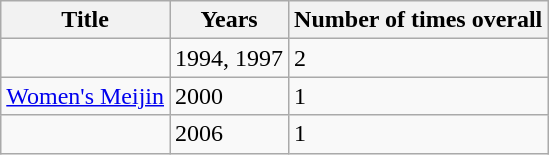<table class="wikitable">
<tr>
<th>Title</th>
<th>Years</th>
<th>Number of times overall</th>
</tr>
<tr>
<td></td>
<td>1994, 1997</td>
<td>2</td>
</tr>
<tr>
<td><a href='#'>Women's Meijin</a></td>
<td>2000</td>
<td>1</td>
</tr>
<tr>
<td></td>
<td>2006</td>
<td>1</td>
</tr>
</table>
